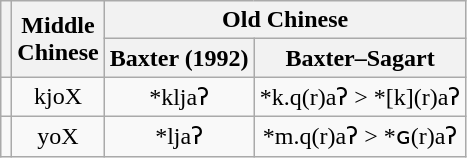<table class="wikitable" style="text-align: center;">
<tr>
<th rowspan="2"></th>
<th rowspan="2">Middle<br>Chinese</th>
<th colspan="2">Old Chinese</th>
</tr>
<tr>
<th>Baxter (1992)</th>
<th>Baxter–Sagart</th>
</tr>
<tr>
<td></td>
<td>kjoX</td>
<td>*kljaʔ</td>
<td>*k.q(r)aʔ > *[k](r)aʔ</td>
</tr>
<tr>
<td></td>
<td>yoX</td>
<td>*ljaʔ</td>
<td>*m.q(r)aʔ > *ɢ(r)aʔ</td>
</tr>
</table>
